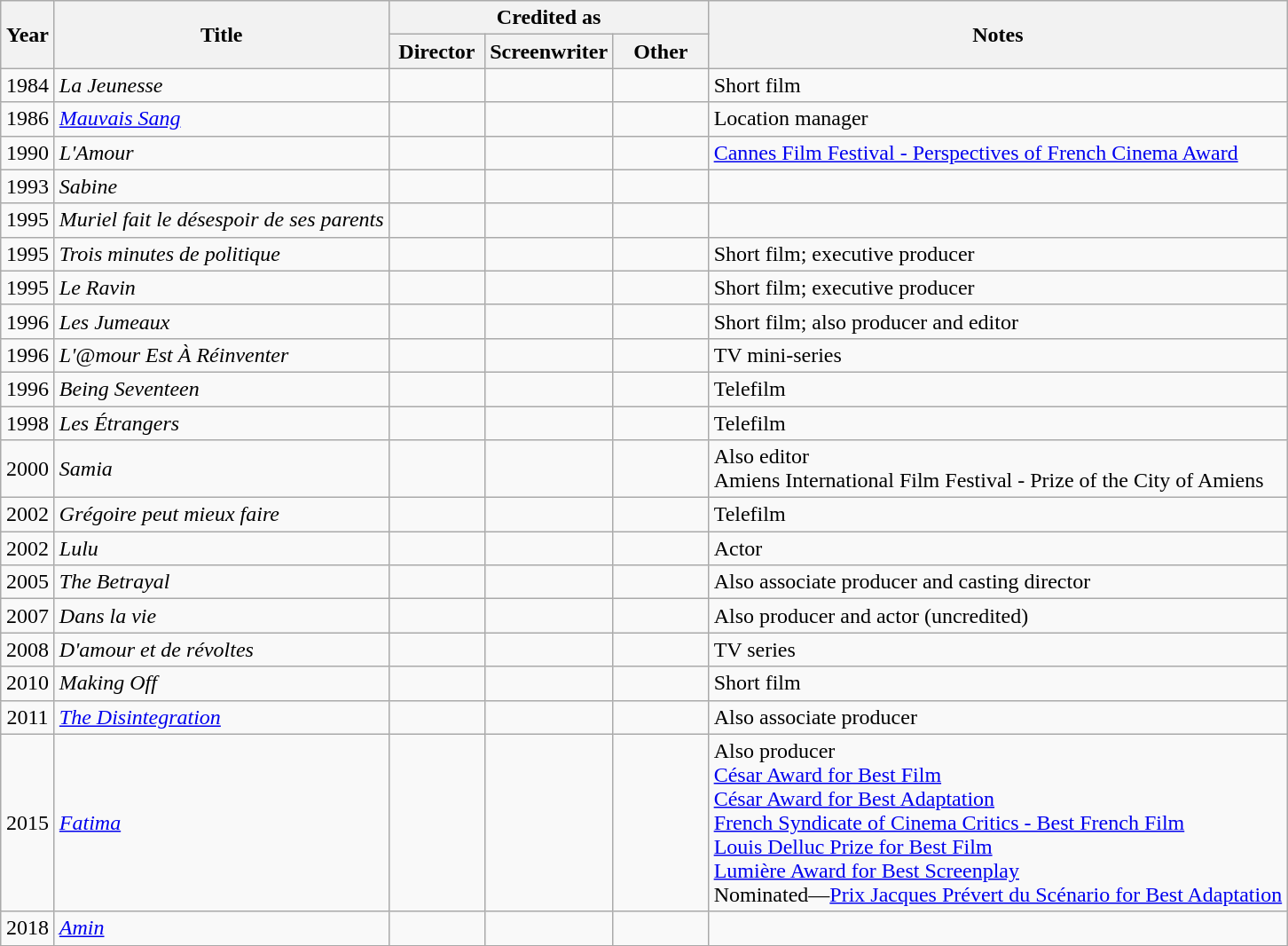<table class="wikitable sortable">
<tr>
<th rowspan=2 width="33">Year</th>
<th rowspan=2>Title</th>
<th colspan=3>Credited as</th>
<th rowspan=2>Notes</th>
</tr>
<tr>
<th width=65>Director</th>
<th width=65>Screenwriter</th>
<th width=65>Other</th>
</tr>
<tr>
<td align="center">1984</td>
<td align="left"><em>La Jeunesse</em></td>
<td></td>
<td></td>
<td></td>
<td>Short film</td>
</tr>
<tr>
<td align="center">1986</td>
<td align="left"><em><a href='#'>Mauvais Sang</a></em></td>
<td></td>
<td></td>
<td></td>
<td>Location manager</td>
</tr>
<tr>
<td align="center">1990</td>
<td align="left"><em>L'Amour</em></td>
<td></td>
<td></td>
<td></td>
<td><a href='#'>Cannes Film Festival - Perspectives of French Cinema Award</a></td>
</tr>
<tr>
<td align="center">1993</td>
<td align="left"><em>Sabine</em></td>
<td></td>
<td></td>
<td></td>
<td></td>
</tr>
<tr>
<td align="center">1995</td>
<td align="left"><em>Muriel fait le désespoir de ses parents</em></td>
<td></td>
<td></td>
<td></td>
<td></td>
</tr>
<tr>
<td align="center">1995</td>
<td align="left"><em>Trois minutes de politique</em></td>
<td></td>
<td></td>
<td></td>
<td>Short film; executive producer</td>
</tr>
<tr>
<td align="center">1995</td>
<td align="left"><em>Le Ravin</em></td>
<td></td>
<td></td>
<td></td>
<td>Short film; executive producer</td>
</tr>
<tr>
<td align="center">1996</td>
<td align="left"><em>Les Jumeaux</em></td>
<td></td>
<td></td>
<td></td>
<td>Short film; also producer and editor</td>
</tr>
<tr>
<td align="center">1996</td>
<td align="left"><em>L'@mour Est À Réinventer</em></td>
<td></td>
<td></td>
<td></td>
<td>TV mini-series</td>
</tr>
<tr>
<td align="center">1996</td>
<td align="left"><em>Being Seventeen</em></td>
<td></td>
<td></td>
<td></td>
<td>Telefilm</td>
</tr>
<tr>
<td align="center">1998</td>
<td align="left"><em>Les Étrangers</em></td>
<td></td>
<td></td>
<td></td>
<td>Telefilm</td>
</tr>
<tr>
<td align="center">2000</td>
<td align="left"><em>Samia</em></td>
<td></td>
<td></td>
<td></td>
<td>Also editor<br>Amiens International Film Festival - Prize of the City of Amiens</td>
</tr>
<tr>
<td align="center">2002</td>
<td align="left"><em>Grégoire peut mieux faire</em></td>
<td></td>
<td></td>
<td></td>
<td>Telefilm</td>
</tr>
<tr>
<td align="center">2002</td>
<td align="left"><em>Lulu</em></td>
<td></td>
<td></td>
<td></td>
<td>Actor</td>
</tr>
<tr>
<td align="center">2005</td>
<td align="left"><em>The Betrayal</em></td>
<td></td>
<td></td>
<td></td>
<td>Also associate producer and casting director</td>
</tr>
<tr>
<td align="center">2007</td>
<td align="left"><em>Dans la vie</em></td>
<td></td>
<td></td>
<td></td>
<td>Also producer and actor (uncredited)</td>
</tr>
<tr>
<td align="center">2008</td>
<td align="left"><em>D'amour et de révoltes</em></td>
<td></td>
<td></td>
<td></td>
<td>TV series</td>
</tr>
<tr>
<td align="center">2010</td>
<td align="left"><em>Making Off</em></td>
<td></td>
<td></td>
<td></td>
<td>Short film</td>
</tr>
<tr>
<td align="center">2011</td>
<td align="left"><em><a href='#'>The Disintegration</a></em></td>
<td></td>
<td></td>
<td></td>
<td>Also associate producer</td>
</tr>
<tr>
<td align="center">2015</td>
<td align="left"><em><a href='#'>Fatima</a></em></td>
<td></td>
<td></td>
<td></td>
<td>Also producer<br><a href='#'>César Award for Best Film</a><br><a href='#'>César Award for Best Adaptation</a><br><a href='#'>French Syndicate of Cinema Critics - Best French Film</a><br><a href='#'>Louis Delluc Prize for Best Film</a><br><a href='#'>Lumière Award for Best Screenplay</a><br>Nominated—<a href='#'>Prix Jacques Prévert du Scénario for Best Adaptation</a></td>
</tr>
<tr>
<td align="center">2018</td>
<td align="left"><em><a href='#'>Amin</a></em></td>
<td></td>
<td></td>
<td></td>
<td></td>
</tr>
<tr>
</tr>
</table>
